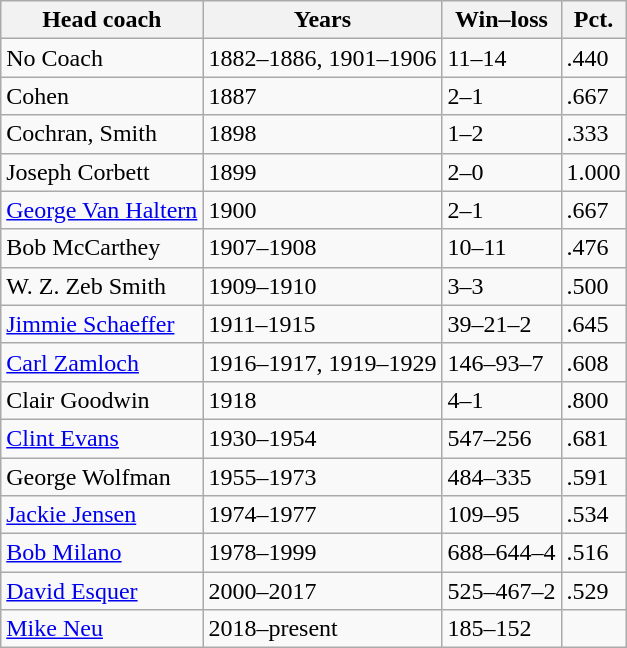<table class="wikitable">
<tr>
<th>Head coach</th>
<th>Years</th>
<th>Win–loss</th>
<th>Pct.</th>
</tr>
<tr>
<td>No Coach</td>
<td>1882–1886, 1901–1906</td>
<td>11–14</td>
<td>.440</td>
</tr>
<tr>
<td>Cohen</td>
<td>1887</td>
<td>2–1</td>
<td>.667</td>
</tr>
<tr>
<td>Cochran, Smith</td>
<td>1898</td>
<td>1–2</td>
<td>.333</td>
</tr>
<tr>
<td>Joseph Corbett</td>
<td>1899</td>
<td>2–0</td>
<td>1.000</td>
</tr>
<tr>
<td><a href='#'>George Van Haltern</a></td>
<td>1900</td>
<td>2–1</td>
<td>.667</td>
</tr>
<tr>
<td>Bob McCarthey</td>
<td>1907–1908</td>
<td>10–11</td>
<td>.476</td>
</tr>
<tr>
<td>W. Z. Zeb Smith</td>
<td>1909–1910</td>
<td>3–3</td>
<td>.500</td>
</tr>
<tr>
<td><a href='#'>Jimmie Schaeffer</a></td>
<td>1911–1915</td>
<td>39–21–2</td>
<td>.645</td>
</tr>
<tr>
<td><a href='#'>Carl Zamloch</a></td>
<td>1916–1917, 1919–1929</td>
<td>146–93–7</td>
<td>.608</td>
</tr>
<tr>
<td>Clair Goodwin</td>
<td>1918</td>
<td>4–1</td>
<td>.800</td>
</tr>
<tr>
<td><a href='#'>Clint Evans</a></td>
<td>1930–1954</td>
<td>547–256</td>
<td>.681</td>
</tr>
<tr>
<td>George Wolfman</td>
<td>1955–1973</td>
<td>484–335</td>
<td>.591</td>
</tr>
<tr>
<td><a href='#'>Jackie Jensen</a></td>
<td>1974–1977</td>
<td>109–95</td>
<td>.534</td>
</tr>
<tr>
<td><a href='#'>Bob Milano</a></td>
<td>1978–1999</td>
<td>688–644–4</td>
<td>.516</td>
</tr>
<tr>
<td><a href='#'>David Esquer</a></td>
<td>2000–2017</td>
<td>525–467–2</td>
<td>.529</td>
</tr>
<tr>
<td><a href='#'>Mike Neu</a></td>
<td>2018–present</td>
<td>185–152</td>
<td></td>
</tr>
</table>
